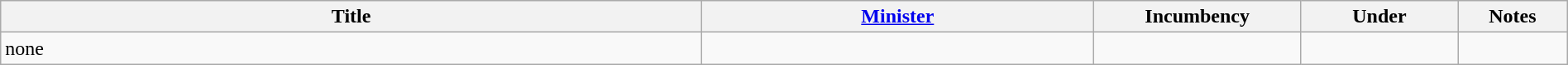<table class="wikitable" style="width:100%;">
<tr>
<th>Title</th>
<th style="width:25%;"><a href='#'>Minister</a></th>
<th style="width:160px;">Incumbency</th>
<th style="width:10%;">Under</th>
<th style="width:7%;">Notes</th>
</tr>
<tr>
<td>none</td>
<td></td>
<td></td>
<td></td>
<td></td>
</tr>
</table>
